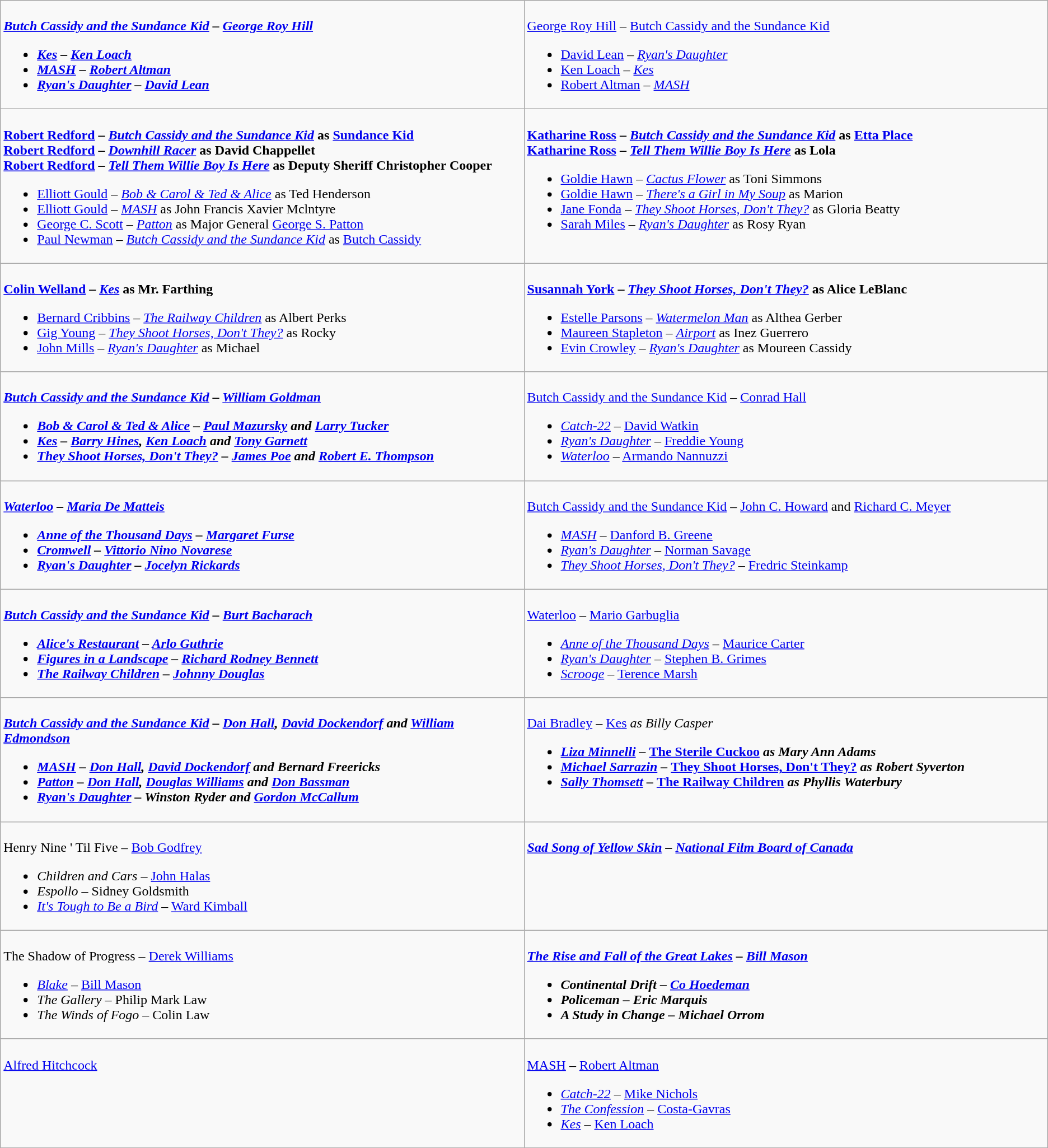<table class=wikitable>
<tr>
<td valign="top" width="50%"><br><strong><em><a href='#'>Butch Cassidy and the Sundance Kid</a><em> – <a href='#'>George Roy Hill</a><strong><ul><li></em><a href='#'>Kes</a><em> – <a href='#'>Ken Loach</a></li><li></em><a href='#'>MASH</a><em> – <a href='#'>Robert Altman</a></li><li></em><a href='#'>Ryan's Daughter</a><em> – <a href='#'>David Lean</a></li></ul></td>
<td valign="top" width="50%"><br></strong><a href='#'>George Roy Hill</a> – </em><a href='#'>Butch Cassidy and the Sundance Kid</a></em></strong><ul><li><a href='#'>David Lean</a> – <em><a href='#'>Ryan's Daughter</a></em></li><li><a href='#'>Ken Loach</a> – <em><a href='#'>Kes</a></em></li><li><a href='#'>Robert Altman</a> – <em><a href='#'>MASH</a></em></li></ul></td>
</tr>
<tr>
<td valign="top" width="50%"><br><strong><a href='#'>Robert Redford</a> – <em><a href='#'>Butch Cassidy and the Sundance Kid</a></em> as <a href='#'>Sundance Kid</a><br><a href='#'>Robert Redford</a> – <em><a href='#'>Downhill Racer</a></em> as David Chappellet<br><a href='#'>Robert Redford</a> – <em><a href='#'>Tell Them Willie Boy Is Here</a></em> as Deputy Sheriff Christopher Cooper</strong><ul><li><a href='#'>Elliott Gould</a> – <em><a href='#'>Bob & Carol & Ted & Alice</a></em> as Ted Henderson</li><li><a href='#'>Elliott Gould</a> – <em><a href='#'>MASH</a></em> as John Francis Xavier Mclntyre</li><li><a href='#'>George C. Scott</a> – <em><a href='#'>Patton</a></em> as Major General <a href='#'>George S. Patton</a></li><li><a href='#'>Paul Newman</a> – <em><a href='#'>Butch Cassidy and the Sundance Kid</a></em> as <a href='#'>Butch Cassidy</a></li></ul></td>
<td valign="top" width="50%"><br><strong><a href='#'>Katharine Ross</a> – <em><a href='#'>Butch Cassidy and the Sundance Kid</a></em> as <a href='#'>Etta Place</a><br><a href='#'>Katharine Ross</a> – <em><a href='#'>Tell Them Willie Boy Is Here</a></em> as Lola</strong><ul><li><a href='#'>Goldie Hawn</a> – <em><a href='#'>Cactus Flower</a></em> as Toni Simmons</li><li><a href='#'>Goldie Hawn</a> – <em><a href='#'>There's a Girl in My Soup</a></em> as Marion</li><li><a href='#'>Jane Fonda</a> – <em><a href='#'>They Shoot Horses, Don't They?</a></em> as Gloria Beatty</li><li><a href='#'>Sarah Miles</a> – <em><a href='#'>Ryan's Daughter</a></em> as Rosy Ryan</li></ul></td>
</tr>
<tr>
<td valign="top" width="50%"><br><strong><a href='#'>Colin Welland</a> – <em><a href='#'>Kes</a></em> as Mr. Farthing</strong><ul><li><a href='#'>Bernard Cribbins</a> – <em><a href='#'>The Railway Children</a></em> as Albert Perks</li><li><a href='#'>Gig Young</a> – <em><a href='#'>They Shoot Horses, Don't They?</a></em> as Rocky</li><li><a href='#'>John Mills</a> – <em><a href='#'>Ryan's Daughter</a></em> as Michael</li></ul></td>
<td valign="top" width="50%"><br><strong><a href='#'>Susannah York</a> – <em><a href='#'>They Shoot Horses, Don't They?</a></em> as Alice LeBlanc</strong><ul><li><a href='#'>Estelle Parsons</a> – <em><a href='#'>Watermelon Man</a></em> as Althea Gerber</li><li><a href='#'>Maureen Stapleton</a> – <em><a href='#'>Airport</a></em> as Inez Guerrero</li><li><a href='#'>Evin Crowley</a> – <em><a href='#'>Ryan's Daughter</a></em> as Moureen Cassidy</li></ul></td>
</tr>
<tr>
<td valign="top" width="50%"><br><strong><em><a href='#'>Butch Cassidy and the Sundance Kid</a><em> – <a href='#'>William Goldman</a><strong><ul><li></em><a href='#'>Bob & Carol & Ted & Alice</a><em> – <a href='#'>Paul Mazursky</a> and <a href='#'>Larry Tucker</a></li><li></em><a href='#'>Kes</a><em> – <a href='#'>Barry Hines</a>, <a href='#'>Ken Loach</a> and <a href='#'>Tony Garnett</a></li><li></em><a href='#'>They Shoot Horses, Don't They?</a><em> – <a href='#'>James Poe</a> and <a href='#'>Robert E. Thompson</a></li></ul></td>
<td valign="top" width="50%"><br></em></strong><a href='#'>Butch Cassidy and the Sundance Kid</a></em> – <a href='#'>Conrad Hall</a></strong><ul><li><em><a href='#'>Catch-22</a></em> – <a href='#'>David Watkin</a></li><li><em><a href='#'>Ryan's Daughter</a></em> – <a href='#'>Freddie Young</a></li><li><em><a href='#'>Waterloo</a></em> – <a href='#'>Armando Nannuzzi</a></li></ul></td>
</tr>
<tr>
<td valign="top" width="50%"><br><strong><em><a href='#'>Waterloo</a><em> – <a href='#'>Maria De Matteis</a><strong><ul><li></em><a href='#'>Anne of the Thousand Days</a><em> – <a href='#'>Margaret Furse</a></li><li></em><a href='#'>Cromwell</a><em> – <a href='#'>Vittorio Nino Novarese</a></li><li></em><a href='#'>Ryan's Daughter</a><em> – <a href='#'>Jocelyn Rickards</a></li></ul></td>
<td valign="top" width="50%"><br></em></strong><a href='#'>Butch Cassidy and the Sundance Kid</a></em> – <a href='#'>John C. Howard</a> and <a href='#'>Richard C. Meyer</a></strong><ul><li><em><a href='#'>MASH</a></em> – <a href='#'>Danford B. Greene</a></li><li><em><a href='#'>Ryan's Daughter</a></em> – <a href='#'>Norman Savage</a></li><li><em><a href='#'>They Shoot Horses, Don't They?</a></em> – <a href='#'>Fredric Steinkamp</a></li></ul></td>
</tr>
<tr>
<td valign="top" width="50%"><br><strong><em><a href='#'>Butch Cassidy and the Sundance Kid</a><em> – <a href='#'>Burt Bacharach</a><strong><ul><li></em><a href='#'>Alice's Restaurant</a><em> – <a href='#'>Arlo Guthrie</a></li><li></em><a href='#'>Figures in a Landscape</a><em> – <a href='#'>Richard Rodney Bennett</a></li><li></em><a href='#'>The Railway Children</a><em> – <a href='#'>Johnny Douglas</a></li></ul></td>
<td valign="top" width="50%"><br></em></strong><a href='#'>Waterloo</a></em> – <a href='#'>Mario Garbuglia</a></strong><ul><li><em><a href='#'>Anne of the Thousand Days</a></em> – <a href='#'>Maurice Carter</a></li><li><em><a href='#'>Ryan's Daughter</a></em> – <a href='#'>Stephen B. Grimes</a></li><li><em><a href='#'>Scrooge</a></em> – <a href='#'>Terence Marsh</a></li></ul></td>
</tr>
<tr>
<td valign="top" width="50%"><br><strong><em><a href='#'>Butch Cassidy and the Sundance Kid</a><em> – <a href='#'>Don Hall</a>, <a href='#'>David Dockendorf</a> and <a href='#'>William Edmondson</a><strong><ul><li></em><a href='#'>MASH</a><em> – <a href='#'>Don Hall</a>, <a href='#'>David Dockendorf</a> and Bernard Freericks</li><li></em><a href='#'>Patton</a><em> – <a href='#'>Don Hall</a>, <a href='#'>Douglas Williams</a> and <a href='#'>Don Bassman</a></li><li></em><a href='#'>Ryan's Daughter</a><em> – Winston Ryder and <a href='#'>Gordon McCallum</a></li></ul></td>
<td valign="top" width="50%"><br></strong><a href='#'>Dai Bradley</a> – </em><a href='#'>Kes</a><em> as Billy Casper<strong><ul><li><a href='#'>Liza Minnelli</a> – </em><a href='#'>The Sterile Cuckoo</a><em> as Mary Ann Adams</li><li><a href='#'>Michael Sarrazin</a> – </em><a href='#'>They Shoot Horses, Don't They?</a><em> as Robert Syverton</li><li><a href='#'>Sally Thomsett</a> – </em><a href='#'>The Railway Children</a><em> as Phyllis Waterbury</li></ul></td>
</tr>
<tr>
<td valign="top" width="50%"><br></em></strong>Henry Nine ' Til Five</em> – <a href='#'>Bob Godfrey</a></strong><ul><li><em>Children and Cars</em> – <a href='#'>John Halas</a></li><li><em>Espollo</em> – Sidney Goldsmith</li><li><em><a href='#'>It's Tough to Be a Bird</a></em> – <a href='#'>Ward Kimball</a></li></ul></td>
<td valign="top" width="50%"><br><strong><em><a href='#'>Sad Song of Yellow Skin</a><em> – <a href='#'>National Film Board of Canada</a><strong></td>
</tr>
<tr>
<td valign="top" width="50%"><br></em></strong>The Shadow of Progress</em> – <a href='#'>Derek Williams</a></strong><ul><li><em><a href='#'>Blake</a></em> – <a href='#'>Bill Mason</a></li><li><em>The Gallery</em> – Philip Mark Law</li><li><em>The Winds of Fogo</em> – Colin Law</li></ul></td>
<td valign="top" width="50%"><br><strong><em><a href='#'>The Rise and Fall of the Great Lakes</a><em> – <a href='#'>Bill Mason</a><strong><ul><li></em>Continental Drift<em> – <a href='#'>Co Hoedeman</a></li><li></em>Policeman<em> – Eric Marquis</li><li></em>A Study in Change<em> – Michael Orrom</li></ul></td>
</tr>
<tr>
<td valign="top" width="50%"><br></strong><a href='#'>Alfred Hitchcock</a><strong></td>
<td valign="top" width="50%"><br></em></strong><a href='#'>MASH</a></em> – <a href='#'>Robert Altman</a></strong><ul><li><em><a href='#'>Catch-22</a></em> – <a href='#'>Mike Nichols</a></li><li><em><a href='#'>The Confession</a></em> – <a href='#'>Costa-Gavras</a></li><li><em><a href='#'>Kes</a></em> – <a href='#'>Ken Loach</a></li></ul></td>
</tr>
</table>
